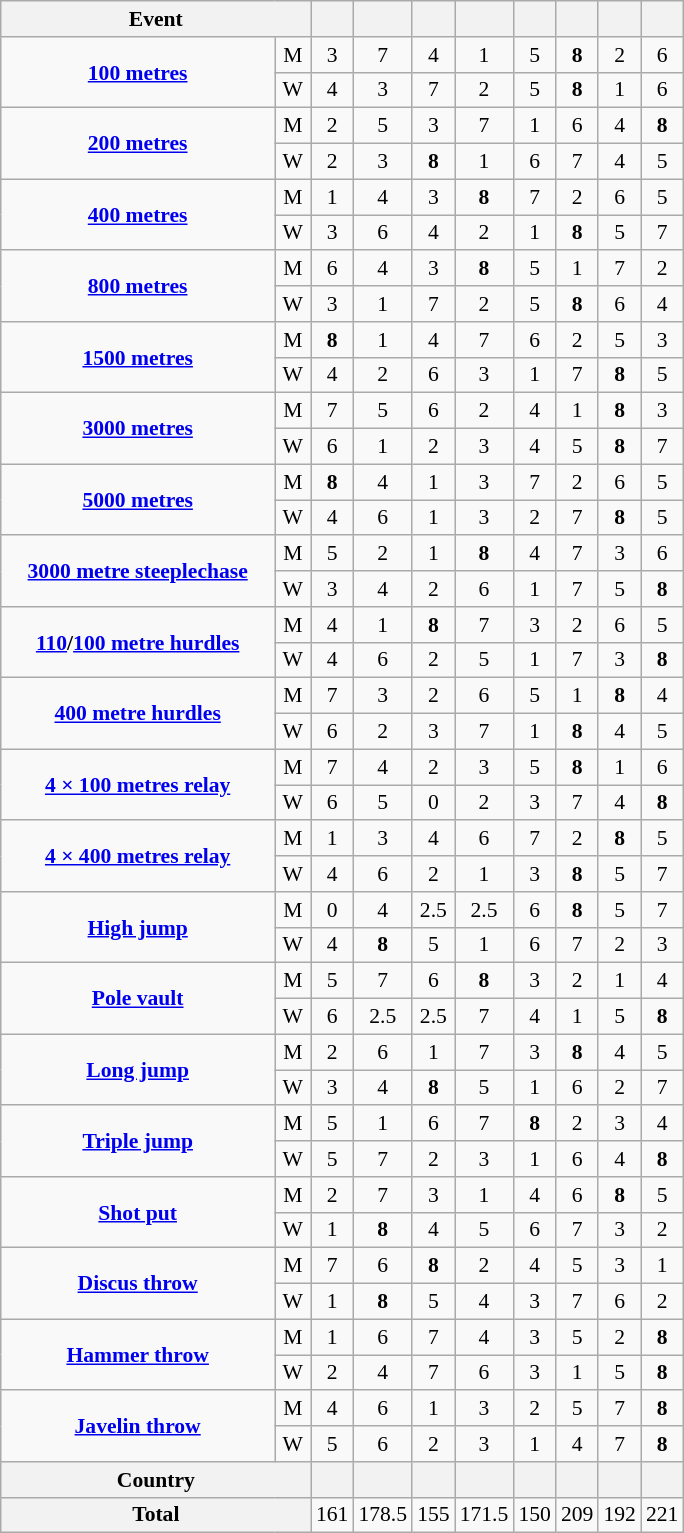<table class="wikitable" style="background-color: #f9f9f9; font-size: 90%; text-align: center">
<tr>
<th width=200 colspan=2>Event</th>
<th></th>
<th></th>
<th></th>
<th></th>
<th></th>
<th></th>
<th></th>
<th></th>
</tr>
<tr>
<td rowspan=2><strong><a href='#'>100 metres</a></strong></td>
<td>M</td>
<td>3</td>
<td>7</td>
<td>4</td>
<td>1</td>
<td>5</td>
<td><strong>8</strong></td>
<td>2</td>
<td>6</td>
</tr>
<tr>
<td>W</td>
<td>4</td>
<td>3</td>
<td>7</td>
<td>2</td>
<td>5</td>
<td><strong>8</strong></td>
<td>1</td>
<td>6</td>
</tr>
<tr>
<td rowspan=2><strong><a href='#'>200 metres</a></strong></td>
<td>M</td>
<td>2</td>
<td>5</td>
<td>3</td>
<td>7</td>
<td>1</td>
<td>6</td>
<td>4</td>
<td><strong>8</strong></td>
</tr>
<tr>
<td>W</td>
<td>2</td>
<td>3</td>
<td><strong>8</strong></td>
<td>1</td>
<td>6</td>
<td>7</td>
<td>4</td>
<td>5</td>
</tr>
<tr>
<td rowspan=2><strong><a href='#'>400 metres</a></strong></td>
<td>M</td>
<td>1</td>
<td>4</td>
<td>3</td>
<td><strong>8</strong></td>
<td>7</td>
<td>2</td>
<td>6</td>
<td>5</td>
</tr>
<tr>
<td>W</td>
<td>3</td>
<td>6</td>
<td>4</td>
<td>2</td>
<td>1</td>
<td><strong>8</strong></td>
<td>5</td>
<td>7</td>
</tr>
<tr>
<td rowspan=2><strong><a href='#'>800 metres</a></strong></td>
<td>M</td>
<td>6</td>
<td>4</td>
<td>3</td>
<td><strong>8</strong></td>
<td>5</td>
<td>1</td>
<td>7</td>
<td>2</td>
</tr>
<tr>
<td>W</td>
<td>3</td>
<td>1</td>
<td>7</td>
<td>2</td>
<td>5</td>
<td><strong>8</strong></td>
<td>6</td>
<td>4</td>
</tr>
<tr>
<td rowspan=2><strong><a href='#'>1500 metres</a></strong></td>
<td>M</td>
<td><strong>8</strong></td>
<td>1</td>
<td>4</td>
<td>7</td>
<td>6</td>
<td>2</td>
<td>5</td>
<td>3</td>
</tr>
<tr>
<td>W</td>
<td>4</td>
<td>2</td>
<td>6</td>
<td>3</td>
<td>1</td>
<td>7</td>
<td><strong>8</strong></td>
<td>5</td>
</tr>
<tr>
<td rowspan=2><strong><a href='#'>3000 metres</a></strong></td>
<td>M</td>
<td>7</td>
<td>5</td>
<td>6</td>
<td>2</td>
<td>4</td>
<td>1</td>
<td><strong>8</strong></td>
<td>3</td>
</tr>
<tr>
<td>W</td>
<td>6</td>
<td>1</td>
<td>2</td>
<td>3</td>
<td>4</td>
<td>5</td>
<td><strong>8</strong></td>
<td>7</td>
</tr>
<tr>
<td rowspan=2><strong><a href='#'>5000 metres</a></strong></td>
<td>M</td>
<td><strong>8</strong></td>
<td>4</td>
<td>1</td>
<td>3</td>
<td>7</td>
<td>2</td>
<td>6</td>
<td>5</td>
</tr>
<tr>
<td>W</td>
<td>4</td>
<td>6</td>
<td>1</td>
<td>3</td>
<td>2</td>
<td>7</td>
<td><strong>8</strong></td>
<td>5</td>
</tr>
<tr>
<td rowspan=2><strong><a href='#'>3000 metre steeplechase</a></strong></td>
<td>M</td>
<td>5</td>
<td>2</td>
<td>1</td>
<td><strong>8</strong></td>
<td>4</td>
<td>7</td>
<td>3</td>
<td>6</td>
</tr>
<tr>
<td>W</td>
<td>3</td>
<td>4</td>
<td>2</td>
<td>6</td>
<td>1</td>
<td>7</td>
<td>5</td>
<td><strong>8</strong></td>
</tr>
<tr>
<td rowspan=2><strong><a href='#'>110</a>/<a href='#'>100 metre hurdles</a></strong></td>
<td>M</td>
<td>4</td>
<td>1</td>
<td><strong>8</strong></td>
<td>7</td>
<td>3</td>
<td>2</td>
<td>6</td>
<td>5</td>
</tr>
<tr>
<td>W</td>
<td>4</td>
<td>6</td>
<td>2</td>
<td>5</td>
<td>1</td>
<td>7</td>
<td>3</td>
<td><strong>8</strong></td>
</tr>
<tr>
<td rowspan=2><strong><a href='#'>400 metre hurdles</a></strong></td>
<td>M</td>
<td>7</td>
<td>3</td>
<td>2</td>
<td>6</td>
<td>5</td>
<td>1</td>
<td><strong>8</strong></td>
<td>4</td>
</tr>
<tr>
<td>W</td>
<td>6</td>
<td>2</td>
<td>3</td>
<td>7</td>
<td>1</td>
<td><strong>8</strong></td>
<td>4</td>
<td>5</td>
</tr>
<tr>
<td rowspan=2><strong><a href='#'>4 × 100 metres relay</a></strong></td>
<td>M</td>
<td>7</td>
<td>4</td>
<td>2</td>
<td>3</td>
<td>5</td>
<td><strong>8</strong></td>
<td>1</td>
<td>6</td>
</tr>
<tr>
<td>W</td>
<td>6</td>
<td>5</td>
<td>0</td>
<td>2</td>
<td>3</td>
<td>7</td>
<td>4</td>
<td><strong>8</strong></td>
</tr>
<tr>
<td rowspan=2><strong><a href='#'>4 × 400 metres relay</a></strong></td>
<td>M</td>
<td>1</td>
<td>3</td>
<td>4</td>
<td>6</td>
<td>7</td>
<td>2</td>
<td><strong>8</strong></td>
<td>5</td>
</tr>
<tr>
<td>W</td>
<td>4</td>
<td>6</td>
<td>2</td>
<td>1</td>
<td>3</td>
<td><strong>8</strong></td>
<td>5</td>
<td>7</td>
</tr>
<tr>
<td rowspan=2><strong><a href='#'>High jump</a></strong></td>
<td>M</td>
<td>0</td>
<td>4</td>
<td>2.5</td>
<td>2.5</td>
<td>6</td>
<td><strong>8</strong></td>
<td>5</td>
<td>7</td>
</tr>
<tr>
<td>W</td>
<td>4</td>
<td><strong>8</strong></td>
<td>5</td>
<td>1</td>
<td>6</td>
<td>7</td>
<td>2</td>
<td>3</td>
</tr>
<tr>
<td rowspan=2><strong><a href='#'>Pole vault</a></strong></td>
<td>M</td>
<td>5</td>
<td>7</td>
<td>6</td>
<td><strong>8</strong></td>
<td>3</td>
<td>2</td>
<td>1</td>
<td>4</td>
</tr>
<tr>
<td>W</td>
<td>6</td>
<td>2.5</td>
<td>2.5</td>
<td>7</td>
<td>4</td>
<td>1</td>
<td>5</td>
<td><strong>8</strong></td>
</tr>
<tr>
<td rowspan=2><strong><a href='#'>Long jump</a></strong></td>
<td>M</td>
<td>2</td>
<td>6</td>
<td>1</td>
<td>7</td>
<td>3</td>
<td><strong>8</strong></td>
<td>4</td>
<td>5</td>
</tr>
<tr>
<td>W</td>
<td>3</td>
<td>4</td>
<td><strong>8</strong></td>
<td>5</td>
<td>1</td>
<td>6</td>
<td>2</td>
<td>7</td>
</tr>
<tr>
<td rowspan=2><strong><a href='#'>Triple jump</a></strong></td>
<td>M</td>
<td>5</td>
<td>1</td>
<td>6</td>
<td>7</td>
<td><strong>8</strong></td>
<td>2</td>
<td>3</td>
<td>4</td>
</tr>
<tr>
<td>W</td>
<td>5</td>
<td>7</td>
<td>2</td>
<td>3</td>
<td>1</td>
<td>6</td>
<td>4</td>
<td><strong>8</strong></td>
</tr>
<tr>
<td rowspan=2><strong><a href='#'>Shot put</a></strong></td>
<td>M</td>
<td>2</td>
<td>7</td>
<td>3</td>
<td>1</td>
<td>4</td>
<td>6</td>
<td><strong>8</strong></td>
<td>5</td>
</tr>
<tr>
<td>W</td>
<td>1</td>
<td><strong>8</strong></td>
<td>4</td>
<td>5</td>
<td>6</td>
<td>7</td>
<td>3</td>
<td>2</td>
</tr>
<tr>
<td rowspan=2><strong><a href='#'>Discus throw</a></strong></td>
<td>M</td>
<td>7</td>
<td>6</td>
<td><strong>8</strong></td>
<td>2</td>
<td>4</td>
<td>5</td>
<td>3</td>
<td>1</td>
</tr>
<tr>
<td>W</td>
<td>1</td>
<td><strong>8</strong></td>
<td>5</td>
<td>4</td>
<td>3</td>
<td>7</td>
<td>6</td>
<td>2</td>
</tr>
<tr>
<td rowspan=2><strong><a href='#'>Hammer throw</a></strong></td>
<td>M</td>
<td>1</td>
<td>6</td>
<td>7</td>
<td>4</td>
<td>3</td>
<td>5</td>
<td>2</td>
<td><strong>8</strong></td>
</tr>
<tr>
<td>W</td>
<td>2</td>
<td>4</td>
<td>7</td>
<td>6</td>
<td>3</td>
<td>1</td>
<td>5</td>
<td><strong>8</strong></td>
</tr>
<tr>
<td rowspan=2><strong><a href='#'>Javelin throw</a></strong></td>
<td>M</td>
<td>4</td>
<td>6</td>
<td>1</td>
<td>3</td>
<td>2</td>
<td>5</td>
<td>7</td>
<td><strong>8</strong></td>
</tr>
<tr>
<td>W</td>
<td>5</td>
<td>6</td>
<td>2</td>
<td>3</td>
<td>1</td>
<td>4</td>
<td>7</td>
<td><strong>8</strong></td>
</tr>
<tr>
<th colspan=2>Country</th>
<th></th>
<th></th>
<th></th>
<th></th>
<th></th>
<th></th>
<th></th>
<th></th>
</tr>
<tr>
<th colspan=2>Total</th>
<td>161</td>
<td>178.5</td>
<td>155</td>
<td>171.5</td>
<td>150</td>
<td>209</td>
<td>192</td>
<td>221</td>
</tr>
</table>
